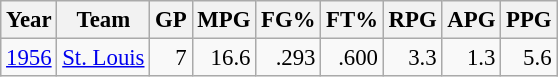<table class="wikitable sortable" style="font-size:95%; text-align:right;">
<tr>
<th>Year</th>
<th>Team</th>
<th>GP</th>
<th>MPG</th>
<th>FG%</th>
<th>FT%</th>
<th>RPG</th>
<th>APG</th>
<th>PPG</th>
</tr>
<tr>
<td style="text-align:left;"><a href='#'>1956</a></td>
<td style="text-align:left;"><a href='#'>St. Louis</a></td>
<td>7</td>
<td>16.6</td>
<td>.293</td>
<td>.600</td>
<td>3.3</td>
<td>1.3</td>
<td>5.6</td>
</tr>
</table>
